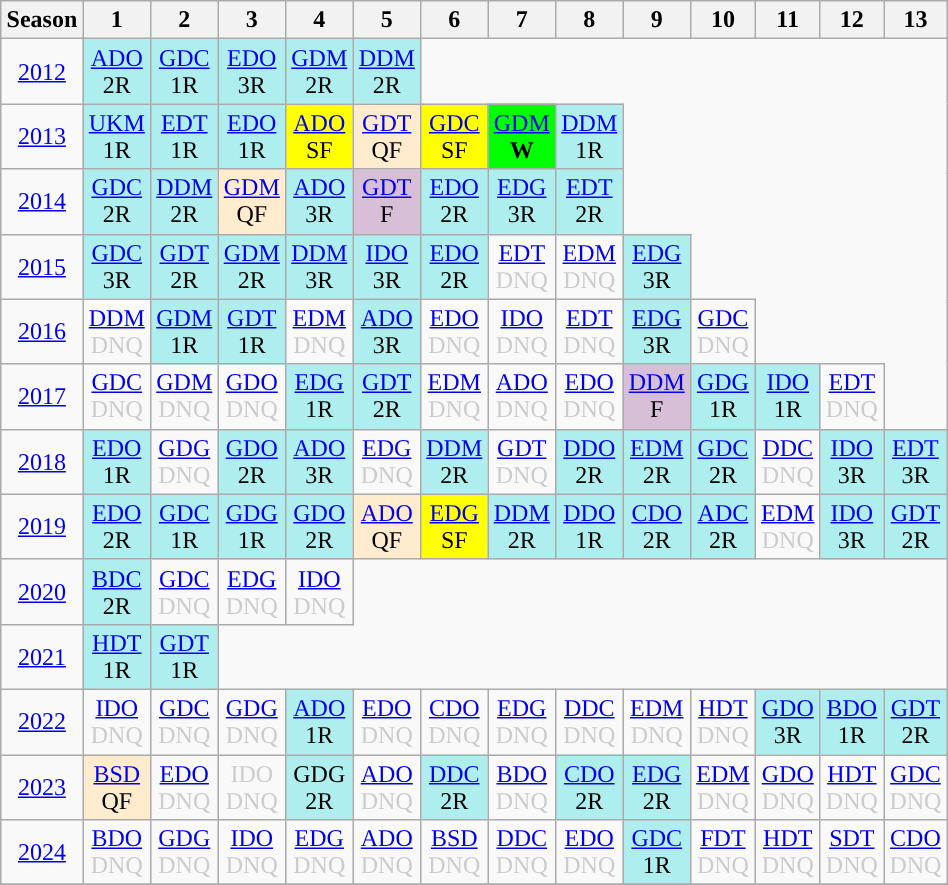<table class="wikitable" style="width:50%; margin:0">
<tr>
<th>Season</th>
<th>1</th>
<th>2</th>
<th>3</th>
<th>4</th>
<th>5</th>
<th>6</th>
<th>7</th>
<th>8</th>
<th>9</th>
<th>10</th>
<th>11</th>
<th>12</th>
<th>13</th>
</tr>
<tr>
<td style="text-align:center;"background:#efefef;"><a href='#'>2012</a></td>
<td style="text-align:center; background:#afeeee;"><a href='#'>ADO</a><br>2R</td>
<td style="text-align:center; background:#afeeee;"><a href='#'>GDC</a><br>1R</td>
<td style="text-align:center; background:#afeeee;"><a href='#'>EDO</a><br>3R</td>
<td style="text-align:center; background:#afeeee;"><a href='#'>GDM</a><br>2R</td>
<td style="text-align:center; background:#afeeee;"><a href='#'>DDM</a><br>2R</td>
</tr>
<tr>
<td style="text-align:center;"background:#efefef;"><a href='#'>2013</a></td>
<td style="text-align:center; background:#afeeee;"><a href='#'>UKM</a><br>1R</td>
<td style="text-align:center; background:#afeeee;"><a href='#'>EDT</a><br>1R</td>
<td style="text-align:center; background:#afeeee;"><a href='#'>EDO</a><br>1R</td>
<td style="text-align:center; background:yellow;"><a href='#'>ADO</a><br>SF</td>
<td style="text-align:center; background:#ffebcd;"><a href='#'>GDT</a><br>QF</td>
<td style="text-align:center; background:yellow;"><a href='#'>GDC</a><br>SF</td>
<td style="text-align:center; background:lime;"><a href='#'>GDM</a><br><strong>W</strong></td>
<td style="text-align:center; background:#afeeee;"><a href='#'>DDM</a><br>1R</td>
</tr>
<tr>
<td style="text-align:center;"background:#efefef;"><a href='#'>2014</a></td>
<td style="text-align:center; background:#afeeee;"><a href='#'>GDC</a><br>2R</td>
<td style="text-align:center; background:#afeeee;"><a href='#'>DDM</a><br>2R</td>
<td style="text-align:center; background:#ffebcd;"><a href='#'>GDM</a><br>QF</td>
<td style="text-align:center; background:#afeeee;"><a href='#'>ADO</a><br>3R</td>
<td style="text-align:center; background:thistle;"><a href='#'>GDT</a><br>F</td>
<td style="text-align:center; background:#afeeee;"><a href='#'>EDO</a><br>2R</td>
<td style="text-align:center; background:#afeeee;"><a href='#'>EDG</a><br>3R</td>
<td style="text-align:center; background:#afeeee;"><a href='#'>EDT</a><br>2R</td>
</tr>
<tr>
<td style="text-align:center;"background:#efefef;"><a href='#'>2015</a></td>
<td style="text-align:center; background:#afeeee;"><a href='#'>GDC</a><br>3R</td>
<td style="text-align:center; background:#afeeee;"><a href='#'>GDT</a><br>2R</td>
<td style="text-align:center; background:#afeeee;"><a href='#'>GDM</a><br>2R</td>
<td style="text-align:center; background:#afeeee;"><a href='#'>DDM</a><br>3R</td>
<td style="text-align:center; background:#afeeee;"><a href='#'>IDO</a><br>3R</td>
<td style="text-align:center; background:#afeeee;"><a href='#'>EDO</a><br>2R</td>
<td style="text-align:center; color:#ccc;"><a href='#'>EDT</a><br>DNQ</td>
<td style="text-align:center; color:#ccc;"><a href='#'>EDM</a><br>DNQ</td>
<td style="text-align:center; background:#afeeee;"><a href='#'>EDG</a><br>3R</td>
</tr>
<tr>
<td style="text-align:center;"background:#efefef;"><a href='#'>2016</a></td>
<td style="text-align:center; color:#ccc;"><a href='#'>DDM</a><br>DNQ</td>
<td style="text-align:center; background:#afeeee;"><a href='#'>GDM</a><br>1R</td>
<td style="text-align:center; background:#afeeee;"><a href='#'>GDT</a><br>1R</td>
<td style="text-align:center; color:#ccc;"><a href='#'>EDM</a><br>DNQ</td>
<td style="text-align:center; background:#afeeee;"><a href='#'>ADO</a><br>3R</td>
<td style="text-align:center; color:#ccc;"><a href='#'>EDO</a><br>DNQ</td>
<td style="text-align:center; color:#ccc;"><a href='#'>IDO</a><br>DNQ</td>
<td style="text-align:center; color:#ccc;"><a href='#'>EDT</a><br>DNQ</td>
<td style="text-align:center; background:#afeeee;"><a href='#'>EDG</a><br>3R</td>
<td style="text-align:center; color:#ccc;"><a href='#'>GDC</a><br>DNQ</td>
</tr>
<tr>
<td style="text-align:center;"background:#efefef;"><a href='#'>2017</a></td>
<td style="text-align:center; color:#ccc;"><a href='#'>GDC</a><br>DNQ</td>
<td style="text-align:center; color:#ccc;"><a href='#'>GDM</a><br>DNQ</td>
<td style="text-align:center; color:#ccc;"><a href='#'>GDO</a><br>DNQ</td>
<td style="text-align:center; background:#afeeee;"><a href='#'>EDG</a><br>1R</td>
<td style="text-align:center; background:#afeeee;"><a href='#'>GDT</a><br>2R</td>
<td style="text-align:center; color:#ccc;"><a href='#'>EDM</a><br>DNQ</td>
<td style="text-align:center; color:#ccc;"><a href='#'>ADO</a><br>DNQ</td>
<td style="text-align:center; color:#ccc;"><a href='#'>EDO</a><br>DNQ</td>
<td style="text-align:center; background:thistle;"><a href='#'>DDM</a><br>F</td>
<td style="text-align:center; background:#afeeee;"><a href='#'>GDG</a><br>1R</td>
<td style="text-align:center; background:#afeeee;"><a href='#'>IDO</a><br>1R</td>
<td style="text-align:center; color:#ccc;"><a href='#'>EDT</a><br>DNQ</td>
</tr>
<tr>
<td style="text-align:center;"background:#efefef;"><a href='#'>2018</a></td>
<td style="text-align:center; background:#afeeee;"><a href='#'>EDO</a><br>1R</td>
<td style="text-align:center; color:#ccc;"><a href='#'>GDG</a><br>DNQ</td>
<td style="text-align:center; background:#afeeee;"><a href='#'>GDO</a><br>2R</td>
<td style="text-align:center; background:#afeeee;"><a href='#'>ADO</a><br>3R</td>
<td style="text-align:center; color:#ccc;"><a href='#'>EDG</a><br>DNQ</td>
<td style="text-align:center; background:#afeeee;"><a href='#'>DDM</a><br>2R</td>
<td style="text-align:center; color:#ccc;"><a href='#'>GDT</a><br>DNQ</td>
<td style="text-align:center; background:#afeeee;"><a href='#'>DDO</a><br>2R</td>
<td style="text-align:center; background:#afeeee;"><a href='#'>EDM</a><br>2R</td>
<td style="text-align:center; background:#afeeee;"><a href='#'>GDC</a><br>2R</td>
<td style="text-align:center; color:#ccc;"><a href='#'>DDC</a><br>DNQ</td>
<td style="text-align:center; background:#afeeee;"><a href='#'>IDO</a><br>3R</td>
<td style="text-align:center; background:#afeeee;"><a href='#'>EDT</a><br>3R</td>
</tr>
<tr>
<td style="text-align:center;"background:#efefef;"><a href='#'>2019</a></td>
<td style="text-align:center; background:#afeeee;"><a href='#'>EDO</a><br>2R</td>
<td style="text-align:center; background:#afeeee;"><a href='#'>GDC</a><br>1R</td>
<td style="text-align:center; background:#afeeee;"><a href='#'>GDG</a><br>1R</td>
<td style="text-align:center; background:#afeeee;"><a href='#'>GDO</a><br>2R</td>
<td style="text-align:center; background:#ffebcd;"><a href='#'>ADO</a><br>QF</td>
<td style="text-align:center; background:yellow;"><a href='#'>EDG</a><br>SF</td>
<td style="text-align:center; background:#afeeee;"><a href='#'>DDM</a><br>2R</td>
<td style="text-align:center; background:#afeeee;"><a href='#'>DDO</a><br>1R</td>
<td style="text-align:center; background:#afeeee;"><a href='#'>CDO</a><br>2R</td>
<td style="text-align:center; background:#afeeee;"><a href='#'>ADC</a><br>2R</td>
<td style="text-align:center; color:#ccc;"><a href='#'>EDM</a><br>DNQ</td>
<td style="text-align:center; background:#afeeee;"><a href='#'>IDO</a><br>3R</td>
<td style="text-align:center; background:#afeeee;"><a href='#'>GDT</a><br>2R</td>
</tr>
<tr>
<td style="text-align:center;"background:#efefef;"><a href='#'>2020</a></td>
<td style="text-align:center; background:#afeeee;"><a href='#'>BDC</a><br>2R</td>
<td style="text-align:center; color:#ccc;"><a href='#'>GDC</a><br>DNQ</td>
<td style="text-align:center; color:#ccc;"><a href='#'>EDG</a><br>DNQ</td>
<td style="text-align:center; color:#ccc;"><a href='#'>IDO</a><br>DNQ</td>
</tr>
<tr>
<td style="text-align:center;"background:#efefef;"><a href='#'>2021</a></td>
<td style="text-align:center; background:#afeeee;"><a href='#'>HDT</a><br>1R</td>
<td style="text-align:center; background:#afeeee;"><a href='#'>GDT</a><br>1R</td>
</tr>
<tr>
<td style="text-align:center;"background:#efefef;"><a href='#'>2022</a></td>
<td style="text-align:center; color:#ccc;"><a href='#'>IDO</a><br>DNQ</td>
<td style="text-align:center; color:#ccc;"><a href='#'>GDC</a><br>DNQ</td>
<td style="text-align:center; color:#ccc;"><a href='#'>GDG</a><br>DNQ</td>
<td style="text-align:center; background:#afeeee;"><a href='#'>ADO</a><br>1R</td>
<td style="text-align:center; color:#ccc;"><a href='#'>EDO</a><br>DNQ</td>
<td style="text-align:center; color:#ccc;"><a href='#'>CDO</a><br>DNQ</td>
<td style="text-align:center; color:#ccc;"><a href='#'>EDG</a><br>DNQ</td>
<td style="text-align:center; color:#ccc;"><a href='#'>DDC</a><br>DNQ</td>
<td style="text-align:center; color:#ccc;"><a href='#'>EDM</a><br>DNQ</td>
<td style="text-align:center; color:#ccc;"><a href='#'>HDT</a><br>DNQ</td>
<td style="text-align:center; background:#afeeee;"><a href='#'>GDO</a><br>3R</td>
<td style="text-align:center; background:#afeeee;"><a href='#'>BDO</a><br>1R</td>
<td style="text-align:center; background:#afeeee;"><a href='#'>GDT</a><br>2R</td>
</tr>
<tr>
<td style="text-align:center;"background:#efefef;"><a href='#'>2023</a></td>
<td style="text-align:center; background:#ffebcd;"><a href='#'>BSD</a><br>QF</td>
<td style="text-align:center; color:#ccc;"><a href='#'>EDO</a><br>DNQ</td>
<td style="text-align:center; color:#ccc;">IDO<br>DNQ</td>
<td style="text-align:center; background:#afeeee;">GDG<br>2R</td>
<td style="text-align:center; color:#ccc;"><a href='#'>ADO</a><br>DNQ</td>
<td style="text-align:center; background:#afeeee;"><a href='#'>DDC</a><br>2R</td>
<td style="text-align:center; color:#ccc;"><a href='#'>BDO</a><br>DNQ</td>
<td style="text-align:center; background:#afeeee;"><a href='#'>CDO</a><br>2R</td>
<td style="text-align:center; background:#afeeee;"><a href='#'>EDG</a><br>2R</td>
<td style="text-align:center; color:#ccc;"><a href='#'>EDM</a><br>DNQ</td>
<td style="text-align:center; color:#ccc;"><a href='#'>GDO</a><br>DNQ</td>
<td style="text-align:center; color:#ccc;"><a href='#'>HDT</a><br>DNQ</td>
<td style="text-align:center; color:#ccc;"><a href='#'>GDC</a><br>DNQ</td>
</tr>
<tr>
<td style="text-align:center; "background:#efefef;"><a href='#'>2024</a></td>
<td style="text-align:center; color:#ccc;"><a href='#'>BDO</a><br>DNQ</td>
<td style="text-align:center; color:#ccc;"><a href='#'>GDG</a><br>DNQ</td>
<td style="text-align:center; color:#ccc;"><a href='#'>IDO</a><br>DNQ</td>
<td style="text-align:center; color:#ccc;"><a href='#'>EDG</a><br>DNQ</td>
<td style="text-align:center; color:#ccc;"><a href='#'>ADO</a><br>DNQ</td>
<td style="text-align:center; color:#ccc;"><a href='#'>BSD</a><br>DNQ</td>
<td style="text-align:center; color:#ccc;"><a href='#'>DDC</a><br>DNQ</td>
<td style="text-align:center; color:#ccc;"><a href='#'>EDO</a><br>DNQ</td>
<td style="text-align:center; background:#afeeee;"><a href='#'>GDC</a><br>1R</td>
<td style="text-align:center; color:#ccc;"><a href='#'>FDT</a><br>DNQ</td>
<td style="text-align:center; color:#ccc;"><a href='#'>HDT</a><br>DNQ</td>
<td style="text-align:center; color:#ccc;"><a href='#'>SDT</a><br>DNQ</td>
<td style="text-align:center; color:#ccc;"><a href='#'>CDO</a><br>DNQ</td>
</tr>
<tr>
</tr>
</table>
